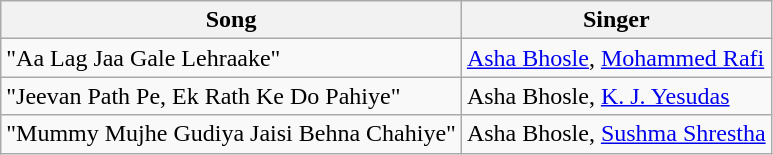<table class="wikitable">
<tr>
<th>Song</th>
<th>Singer</th>
</tr>
<tr>
<td>"Aa Lag Jaa Gale Lehraake"</td>
<td><a href='#'>Asha Bhosle</a>, <a href='#'>Mohammed Rafi</a></td>
</tr>
<tr>
<td>"Jeevan Path Pe, Ek Rath Ke Do Pahiye"</td>
<td>Asha Bhosle, <a href='#'>K. J. Yesudas</a></td>
</tr>
<tr>
<td>"Mummy Mujhe Gudiya Jaisi Behna Chahiye"</td>
<td>Asha Bhosle, <a href='#'>Sushma Shrestha</a></td>
</tr>
</table>
